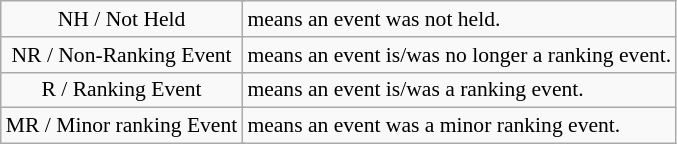<table class="wikitable" style="font-size:90%">
<tr>
<td style="text-align:center; color:#000000;" colspan="4">NH / Not Held</td>
<td>means an event was not held.</td>
</tr>
<tr>
<td style="text-align:center; color:#000000;" colspan="4">NR / Non-Ranking Event</td>
<td>means an event is/was no longer a ranking event.</td>
</tr>
<tr>
<td style="text-align:center; color:#000000;" colspan="4">R / Ranking Event</td>
<td>means an event is/was a ranking event.</td>
</tr>
<tr>
<td style="text-align:center; color:#000000;" colspan="4">MR / Minor ranking Event</td>
<td>means an event was a minor ranking event.</td>
</tr>
</table>
